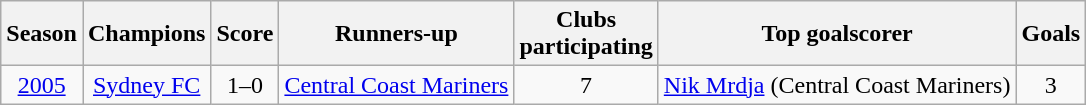<table class="wikitable">
<tr>
<th>Season</th>
<th>Champions</th>
<th>Score</th>
<th>Runners-up</th>
<th>Clubs<br>participating</th>
<th>Top goalscorer</th>
<th>Goals</th>
</tr>
<tr>
<td align=center><a href='#'>2005</a></td>
<td align=center><a href='#'>Sydney FC</a></td>
<td align=center>1–0</td>
<td align=center><a href='#'>Central Coast Mariners</a></td>
<td align=center>7</td>
<td align=left> <a href='#'>Nik Mrdja</a> (Central Coast Mariners)</td>
<td align=center>3</td>
</tr>
</table>
